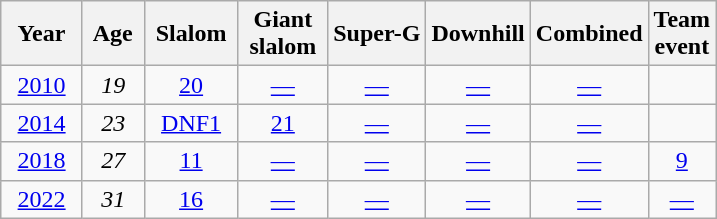<table class=wikitable style="text-align:center">
<tr>
<th>  Year  </th>
<th> Age </th>
<th> Slalom </th>
<th> Giant <br> slalom </th>
<th>Super-G</th>
<th>Downhill</th>
<th>Combined</th>
<th>Team<br>event</th>
</tr>
<tr>
<td><a href='#'>2010</a></td>
<td><em>19</em></td>
<td><a href='#'>20</a></td>
<td><a href='#'>—</a></td>
<td><a href='#'>—</a></td>
<td><a href='#'>—</a></td>
<td><a href='#'>—</a></td>
<td><em></em></td>
</tr>
<tr>
<td><a href='#'>2014</a></td>
<td><em>23</em></td>
<td><a href='#'>DNF1</a></td>
<td><a href='#'>21</a></td>
<td><a href='#'>—</a></td>
<td><a href='#'>—</a></td>
<td><a href='#'>—</a></td>
</tr>
<tr>
<td><a href='#'>2018</a></td>
<td><em>27</em></td>
<td><a href='#'>11</a></td>
<td><a href='#'>—</a></td>
<td><a href='#'>—</a></td>
<td><a href='#'>—</a></td>
<td><a href='#'>—</a></td>
<td><a href='#'>9</a></td>
</tr>
<tr>
<td><a href='#'>2022</a></td>
<td><em>31</em></td>
<td><a href='#'>16</a></td>
<td><a href='#'>—</a></td>
<td><a href='#'>—</a></td>
<td><a href='#'>—</a></td>
<td><a href='#'>—</a></td>
<td><a href='#'>—</a></td>
</tr>
</table>
